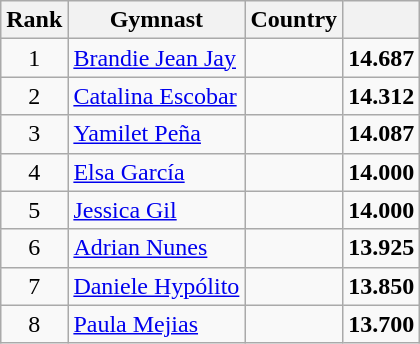<table class="wikitable sortable" style="text-align:center">
<tr>
<th>Rank</th>
<th>Gymnast</th>
<th>Country</th>
<th></th>
</tr>
<tr>
<td>1</td>
<td align="left"><a href='#'>Brandie Jean Jay</a></td>
<td align="left"></td>
<td><strong>14.687</strong></td>
</tr>
<tr>
<td>2</td>
<td align="left"><a href='#'>Catalina Escobar</a></td>
<td align="left"></td>
<td><strong>14.312</strong></td>
</tr>
<tr>
<td>3</td>
<td align="left"><a href='#'>Yamilet Peña</a></td>
<td align="left"></td>
<td><strong>14.087</strong></td>
</tr>
<tr>
<td>4</td>
<td align="left"><a href='#'>Elsa García</a></td>
<td align="left"></td>
<td><strong>14.000</strong></td>
</tr>
<tr>
<td>5</td>
<td align="left"><a href='#'>Jessica Gil</a></td>
<td align="left"></td>
<td><strong>14.000</strong></td>
</tr>
<tr>
<td>6</td>
<td align="left"><a href='#'>Adrian Nunes</a></td>
<td align="left"></td>
<td><strong>13.925</strong></td>
</tr>
<tr>
<td>7</td>
<td align="left"><a href='#'>Daniele Hypólito</a></td>
<td align="left"></td>
<td><strong>13.850</strong></td>
</tr>
<tr>
<td>8</td>
<td align="left"><a href='#'>Paula Mejias</a></td>
<td align="left"></td>
<td><strong>13.700</strong></td>
</tr>
</table>
